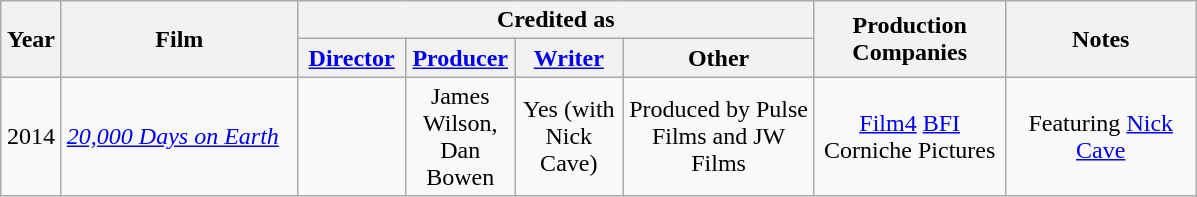<table class="wikitable">
<tr>
<th rowspan="2" style="width:33px;">Year</th>
<th rowspan="2" style="width:150px;">Film</th>
<th colspan="4">Credited as</th>
<th rowspan="2"  style="text-align:center; width:120px;">Production Companies</th>
<th rowspan="2"  style="text-align:center; width:120px;">Notes</th>
</tr>
<tr>
<th width=65><a href='#'>Director</a></th>
<th width=65><a href='#'>Producer</a></th>
<th width=65><a href='#'>Writer</a></th>
<th style="text-align:center; width:120px;">Other</th>
</tr>
<tr style="text-align:center;">
<td>2014</td>
<td style="text-align:left;"><em><a href='#'>20,000 Days on Earth</a></em></td>
<td></td>
<td>James Wilson, Dan Bowen</td>
<td>Yes (with Nick Cave)</td>
<td>Produced by Pulse Films and JW Films</td>
<td><a href='#'>Film4</a> <a href='#'>BFI</a> Corniche Pictures</td>
<td>Featuring <a href='#'>Nick Cave</a></td>
</tr>
</table>
